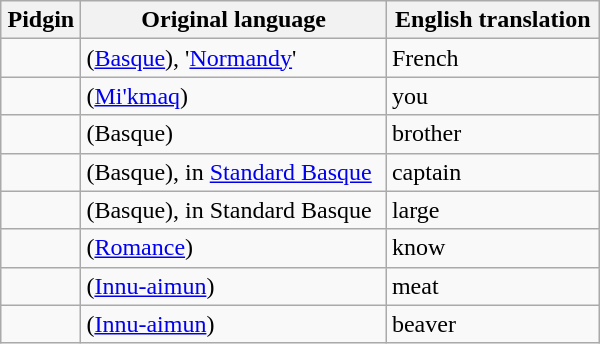<table style="width:400px;" class="wikitable">
<tr>
<th>Pidgin</th>
<th>Original language</th>
<th>English translation</th>
</tr>
<tr>
<td></td>
<td> (<a href='#'>Basque</a>), '<a href='#'>Normandy</a>'</td>
<td>French</td>
</tr>
<tr>
<td></td>
<td> (<a href='#'>Mi'kmaq</a>)</td>
<td>you</td>
</tr>
<tr>
<td></td>
<td> (Basque)</td>
<td>brother</td>
</tr>
<tr>
<td></td>
<td> (Basque),  in <a href='#'>Standard Basque</a></td>
<td>captain</td>
</tr>
<tr>
<td></td>
<td> (Basque),  in Standard Basque</td>
<td>large</td>
</tr>
<tr>
<td></td>
<td> (<a href='#'>Romance</a>) </td>
<td>know</td>
</tr>
<tr>
<td></td>
<td> (<a href='#'>Innu-aimun</a>)</td>
<td>meat</td>
</tr>
<tr>
<td></td>
<td> (<a href='#'>Innu-aimun</a>)</td>
<td>beaver</td>
</tr>
</table>
